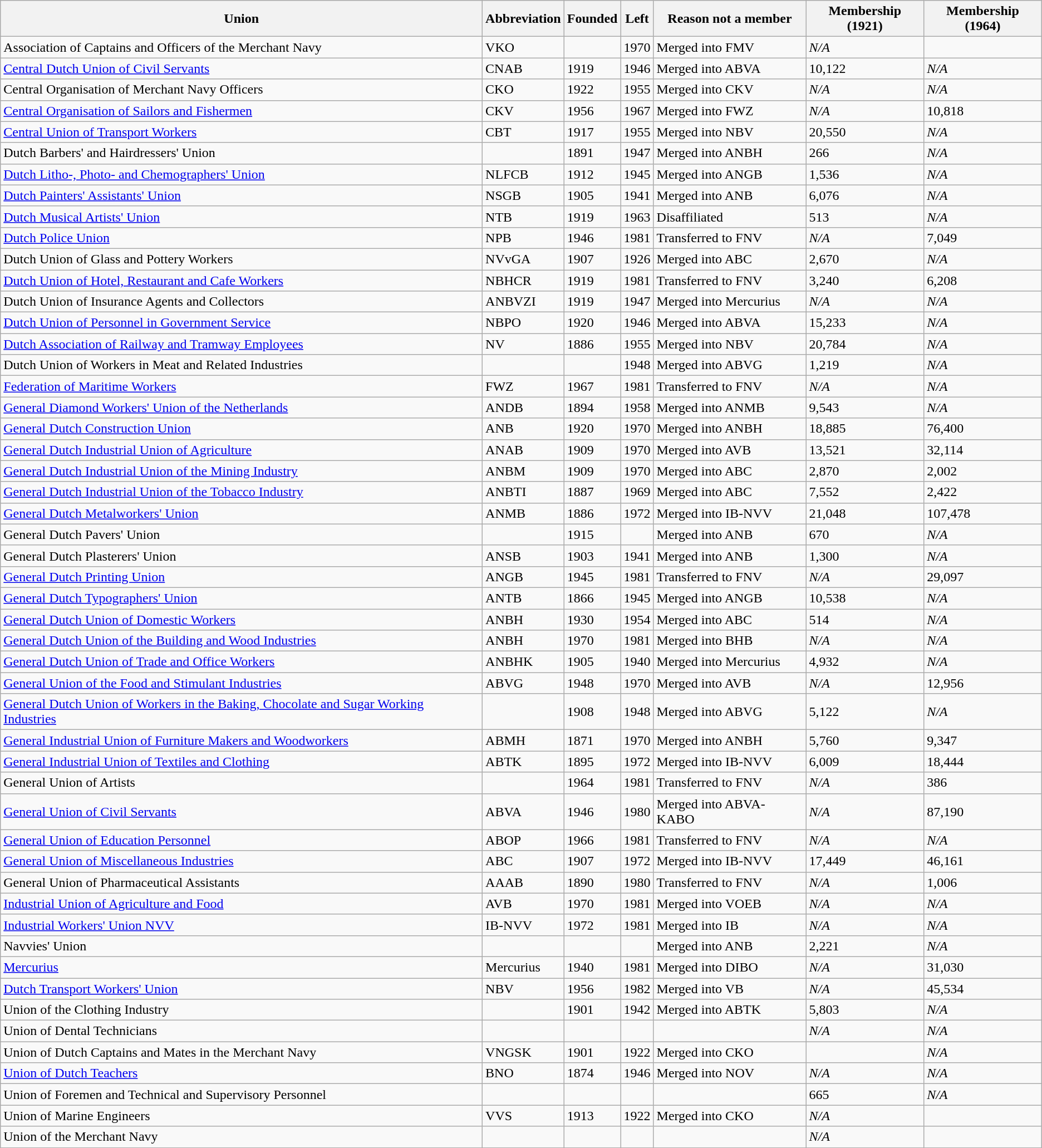<table class="wikitable sortable">
<tr>
<th>Union</th>
<th>Abbreviation</th>
<th>Founded</th>
<th>Left</th>
<th>Reason not a member</th>
<th>Membership (1921)</th>
<th>Membership (1964)</th>
</tr>
<tr>
<td>Association of Captains and Officers of the Merchant Navy</td>
<td>VKO</td>
<td></td>
<td>1970</td>
<td>Merged into FMV</td>
<td><em>N/A</em></td>
<td></td>
</tr>
<tr>
<td><a href='#'>Central Dutch Union of Civil Servants</a></td>
<td>CNAB</td>
<td>1919</td>
<td>1946</td>
<td>Merged into ABVA</td>
<td>10,122</td>
<td><em>N/A</em></td>
</tr>
<tr>
<td>Central Organisation of Merchant Navy Officers</td>
<td>CKO</td>
<td>1922</td>
<td>1955</td>
<td>Merged into CKV</td>
<td><em>N/A</em></td>
<td><em>N/A</em></td>
</tr>
<tr>
<td><a href='#'>Central Organisation of Sailors and Fishermen</a></td>
<td>CKV</td>
<td>1956</td>
<td>1967</td>
<td>Merged into FWZ</td>
<td><em>N/A</em></td>
<td>10,818</td>
</tr>
<tr>
<td><a href='#'>Central Union of Transport Workers</a></td>
<td>CBT</td>
<td>1917</td>
<td>1955</td>
<td>Merged into NBV</td>
<td>20,550</td>
<td><em>N/A</em></td>
</tr>
<tr>
<td>Dutch Barbers' and Hairdressers' Union</td>
<td></td>
<td>1891</td>
<td>1947</td>
<td>Merged into ANBH</td>
<td>266</td>
<td><em>N/A</em></td>
</tr>
<tr>
<td><a href='#'>Dutch Litho-, Photo- and Chemographers' Union</a></td>
<td>NLFCB</td>
<td>1912</td>
<td>1945</td>
<td>Merged into ANGB</td>
<td>1,536</td>
<td><em>N/A</em></td>
</tr>
<tr>
<td><a href='#'>Dutch Painters' Assistants' Union</a></td>
<td>NSGB</td>
<td>1905</td>
<td>1941</td>
<td>Merged into ANB</td>
<td>6,076</td>
<td><em>N/A</em></td>
</tr>
<tr>
<td><a href='#'>Dutch Musical Artists' Union</a></td>
<td>NTB</td>
<td>1919</td>
<td>1963</td>
<td>Disaffiliated</td>
<td>513</td>
<td><em>N/A</em></td>
</tr>
<tr>
<td><a href='#'>Dutch Police Union</a></td>
<td>NPB</td>
<td>1946</td>
<td>1981</td>
<td>Transferred to FNV</td>
<td><em>N/A</em></td>
<td>7,049</td>
</tr>
<tr>
<td>Dutch Union of Glass and Pottery Workers</td>
<td>NVvGA</td>
<td>1907</td>
<td>1926</td>
<td>Merged into ABC</td>
<td>2,670</td>
<td><em>N/A</em></td>
</tr>
<tr>
<td><a href='#'>Dutch Union of Hotel, Restaurant and Cafe Workers</a></td>
<td>NBHCR</td>
<td>1919</td>
<td>1981</td>
<td>Transferred to FNV</td>
<td>3,240</td>
<td>6,208</td>
</tr>
<tr>
<td>Dutch Union of Insurance Agents and Collectors</td>
<td>ANBVZI</td>
<td>1919</td>
<td>1947</td>
<td>Merged into Mercurius</td>
<td><em>N/A</em></td>
<td><em>N/A</em></td>
</tr>
<tr>
<td><a href='#'>Dutch Union of Personnel in Government Service</a></td>
<td>NBPO</td>
<td>1920</td>
<td>1946</td>
<td>Merged into ABVA</td>
<td>15,233</td>
<td><em>N/A</em></td>
</tr>
<tr>
<td><a href='#'>Dutch Association of Railway and Tramway Employees</a></td>
<td>NV</td>
<td>1886</td>
<td>1955</td>
<td>Merged into NBV</td>
<td>20,784</td>
<td><em>N/A</em></td>
</tr>
<tr>
<td>Dutch Union of Workers in Meat and Related Industries</td>
<td></td>
<td></td>
<td>1948</td>
<td>Merged into ABVG</td>
<td>1,219</td>
<td><em>N/A</em></td>
</tr>
<tr>
<td><a href='#'>Federation of Maritime Workers</a></td>
<td>FWZ</td>
<td>1967</td>
<td>1981</td>
<td>Transferred to FNV</td>
<td><em>N/A</em></td>
<td><em>N/A</em></td>
</tr>
<tr>
<td><a href='#'>General Diamond Workers' Union of the Netherlands</a></td>
<td>ANDB</td>
<td>1894</td>
<td>1958</td>
<td>Merged into ANMB</td>
<td>9,543</td>
<td><em>N/A</em></td>
</tr>
<tr>
<td><a href='#'>General Dutch Construction Union</a></td>
<td>ANB</td>
<td>1920</td>
<td>1970</td>
<td>Merged into ANBH</td>
<td>18,885</td>
<td>76,400</td>
</tr>
<tr>
<td><a href='#'>General Dutch Industrial Union of Agriculture</a></td>
<td>ANAB</td>
<td>1909</td>
<td>1970</td>
<td>Merged into AVB</td>
<td>13,521</td>
<td>32,114</td>
</tr>
<tr>
<td><a href='#'>General Dutch Industrial Union of the Mining Industry</a></td>
<td>ANBM</td>
<td>1909</td>
<td>1970</td>
<td>Merged into ABC</td>
<td>2,870</td>
<td>2,002</td>
</tr>
<tr>
<td><a href='#'>General Dutch Industrial Union of the Tobacco Industry</a></td>
<td>ANBTI</td>
<td>1887</td>
<td>1969</td>
<td>Merged into ABC</td>
<td>7,552</td>
<td>2,422</td>
</tr>
<tr>
<td><a href='#'>General Dutch Metalworkers' Union</a></td>
<td>ANMB</td>
<td>1886</td>
<td>1972</td>
<td>Merged into IB-NVV</td>
<td>21,048</td>
<td>107,478</td>
</tr>
<tr>
<td>General Dutch Pavers' Union</td>
<td></td>
<td>1915</td>
<td></td>
<td>Merged into ANB</td>
<td>670</td>
<td><em>N/A</em></td>
</tr>
<tr>
<td>General Dutch Plasterers' Union</td>
<td>ANSB</td>
<td>1903</td>
<td>1941</td>
<td>Merged into ANB</td>
<td>1,300</td>
<td><em>N/A</em></td>
</tr>
<tr>
<td><a href='#'>General Dutch Printing Union</a></td>
<td>ANGB</td>
<td>1945</td>
<td>1981</td>
<td>Transferred to FNV</td>
<td><em>N/A</em></td>
<td>29,097</td>
</tr>
<tr>
<td><a href='#'>General Dutch Typographers' Union</a></td>
<td>ANTB</td>
<td>1866</td>
<td>1945</td>
<td>Merged into ANGB</td>
<td>10,538</td>
<td><em>N/A</em></td>
</tr>
<tr>
<td><a href='#'>General Dutch Union of Domestic Workers</a></td>
<td>ANBH</td>
<td>1930</td>
<td>1954</td>
<td>Merged into ABC</td>
<td>514</td>
<td><em>N/A</em></td>
</tr>
<tr>
<td><a href='#'>General Dutch Union of the Building and Wood Industries</a></td>
<td>ANBH</td>
<td>1970</td>
<td>1981</td>
<td>Merged into BHB</td>
<td><em>N/A</em></td>
<td><em>N/A</em></td>
</tr>
<tr>
<td><a href='#'>General Dutch Union of Trade and Office Workers</a></td>
<td>ANBHK</td>
<td>1905</td>
<td>1940</td>
<td>Merged into Mercurius</td>
<td>4,932</td>
<td><em>N/A</em></td>
</tr>
<tr>
<td><a href='#'>General Union of the Food and Stimulant Industries</a></td>
<td>ABVG</td>
<td>1948</td>
<td>1970</td>
<td>Merged into AVB</td>
<td><em>N/A</em></td>
<td>12,956</td>
</tr>
<tr>
<td><a href='#'>General Dutch Union of Workers in the Baking, Chocolate and Sugar Working Industries</a></td>
<td></td>
<td>1908</td>
<td>1948</td>
<td>Merged into ABVG</td>
<td>5,122</td>
<td><em>N/A</em></td>
</tr>
<tr>
<td><a href='#'>General Industrial Union of Furniture Makers and Woodworkers</a></td>
<td>ABMH</td>
<td>1871</td>
<td>1970</td>
<td>Merged into ANBH</td>
<td>5,760</td>
<td>9,347</td>
</tr>
<tr>
<td><a href='#'>General Industrial Union of Textiles and Clothing</a></td>
<td>ABTK</td>
<td>1895</td>
<td>1972</td>
<td>Merged into IB-NVV</td>
<td>6,009</td>
<td>18,444</td>
</tr>
<tr>
<td>General Union of Artists</td>
<td></td>
<td>1964</td>
<td>1981</td>
<td>Transferred to FNV</td>
<td><em>N/A</em></td>
<td>386</td>
</tr>
<tr>
<td><a href='#'>General Union of Civil Servants</a></td>
<td>ABVA</td>
<td>1946</td>
<td>1980</td>
<td>Merged into ABVA-KABO</td>
<td><em>N/A</em></td>
<td>87,190</td>
</tr>
<tr>
<td><a href='#'>General Union of Education Personnel</a></td>
<td>ABOP</td>
<td>1966</td>
<td>1981</td>
<td>Transferred to FNV</td>
<td><em>N/A</em></td>
<td><em>N/A</em></td>
</tr>
<tr>
<td><a href='#'>General Union of Miscellaneous Industries</a></td>
<td>ABC</td>
<td>1907</td>
<td>1972</td>
<td>Merged into IB-NVV</td>
<td>17,449</td>
<td>46,161</td>
</tr>
<tr>
<td>General Union of Pharmaceutical Assistants</td>
<td>AAAB</td>
<td>1890</td>
<td>1980</td>
<td>Transferred to FNV</td>
<td><em>N/A</em></td>
<td>1,006</td>
</tr>
<tr>
<td><a href='#'>Industrial Union of Agriculture and Food</a></td>
<td>AVB</td>
<td>1970</td>
<td>1981</td>
<td>Merged into VOEB</td>
<td><em>N/A</em></td>
<td><em>N/A</em></td>
</tr>
<tr>
<td><a href='#'>Industrial Workers' Union NVV</a></td>
<td>IB-NVV</td>
<td>1972</td>
<td>1981</td>
<td>Merged into IB</td>
<td><em>N/A</em></td>
<td><em>N/A</em></td>
</tr>
<tr>
<td>Navvies' Union</td>
<td></td>
<td></td>
<td></td>
<td>Merged into ANB</td>
<td>2,221</td>
<td><em>N/A</em></td>
</tr>
<tr>
<td><a href='#'>Mercurius</a></td>
<td>Mercurius</td>
<td>1940</td>
<td>1981</td>
<td>Merged into DIBO</td>
<td><em>N/A</em></td>
<td>31,030</td>
</tr>
<tr>
<td><a href='#'>Dutch Transport Workers' Union</a></td>
<td>NBV</td>
<td>1956</td>
<td>1982</td>
<td>Merged into VB</td>
<td><em>N/A</em></td>
<td>45,534</td>
</tr>
<tr>
<td>Union of the Clothing Industry</td>
<td></td>
<td>1901</td>
<td>1942</td>
<td>Merged into ABTK</td>
<td>5,803</td>
<td><em>N/A</em></td>
</tr>
<tr>
<td>Union of Dental Technicians</td>
<td></td>
<td></td>
<td></td>
<td></td>
<td><em>N/A</em></td>
<td><em>N/A</em></td>
</tr>
<tr>
<td>Union of Dutch Captains and Mates in the Merchant Navy</td>
<td>VNGSK</td>
<td>1901</td>
<td>1922</td>
<td>Merged into CKO</td>
<td></td>
<td><em>N/A</em></td>
</tr>
<tr>
<td><a href='#'>Union of Dutch Teachers</a></td>
<td>BNO</td>
<td>1874</td>
<td>1946</td>
<td>Merged into NOV</td>
<td><em>N/A</em></td>
<td><em>N/A</em></td>
</tr>
<tr>
<td>Union of Foremen and Technical and Supervisory Personnel</td>
<td></td>
<td></td>
<td></td>
<td></td>
<td>665</td>
<td><em>N/A</em></td>
</tr>
<tr>
<td>Union of Marine Engineers</td>
<td>VVS</td>
<td>1913</td>
<td>1922</td>
<td>Merged into CKO</td>
<td><em>N/A</em></td>
<td></td>
</tr>
<tr>
<td>Union of the Merchant Navy</td>
<td></td>
<td></td>
<td></td>
<td></td>
<td><em>N/A</em></td>
<td></td>
</tr>
</table>
